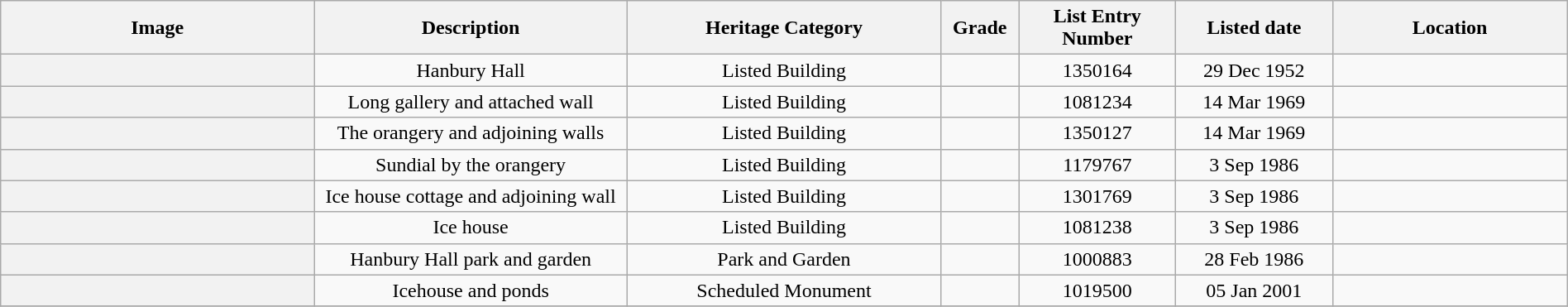<table width=100% class="wikitable sortable plainrowheaders">
<tr>
<th scope="col" style="width:20%" class="unsortable">Image</th>
<th scope="col" style="width:20%">Description</th>
<th scope="col" style="width:20%">Heritage Category</th>
<th scope="col" style="width:5%">Grade</th>
<th scope="col" style="width:10%">List Entry Number</th>
<th scope="col" style="width:10%">Listed date</th>
<th scope="col" style="width:20%">Location</th>
</tr>
<tr>
<th scope="row"></th>
<td align="center">Hanbury Hall</td>
<td align="center">Listed Building</td>
<td align="center" ></td>
<td align="center">1350164</td>
<td align="center">29 Dec 1952</td>
<td align="center"><small></small></td>
</tr>
<tr>
<th scope="row"></th>
<td align="center">Long gallery and attached wall</td>
<td align="center">Listed Building</td>
<td align="center" ></td>
<td align="center">1081234</td>
<td align="center">14 Mar 1969</td>
<td align="center"><small></small></td>
</tr>
<tr>
<th scope="row"></th>
<td align="center">The orangery and adjoining walls</td>
<td align="center">Listed Building</td>
<td align="center" ></td>
<td align="center">1350127</td>
<td align="center">14 Mar 1969</td>
<td align="center"><small></small></td>
</tr>
<tr>
<th scope="row"></th>
<td align="center">Sundial by the orangery</td>
<td align="center">Listed Building</td>
<td align="center" ></td>
<td align="center">1179767</td>
<td align="center">3 Sep 1986</td>
<td align="center"><small></small></td>
</tr>
<tr>
<th scope="row"></th>
<td align="center">Ice house cottage and adjoining wall</td>
<td align="center">Listed Building</td>
<td align="center" ></td>
<td align="center">1301769</td>
<td align="center">3 Sep 1986</td>
<td align="center"><small></small></td>
</tr>
<tr>
<th scope="row"></th>
<td align="center">Ice house</td>
<td align="center">Listed Building</td>
<td align="center" ></td>
<td align="center">1081238</td>
<td align="center">3 Sep 1986</td>
<td align="center"><small></small></td>
</tr>
<tr>
<th scope="row"></th>
<td align="center">Hanbury Hall park and garden</td>
<td align="center">Park and Garden</td>
<td align="center" ></td>
<td align="center">1000883</td>
<td align="center">28 Feb 1986</td>
<td align="center"><small></small></td>
</tr>
<tr>
<th scope="row"></th>
<td align="center">Icehouse and ponds</td>
<td align="center">Scheduled Monument</td>
<td align="center"></td>
<td align="center">1019500</td>
<td align="center">05 Jan 2001</td>
<td align="center"><small></small></td>
</tr>
<tr>
</tr>
</table>
